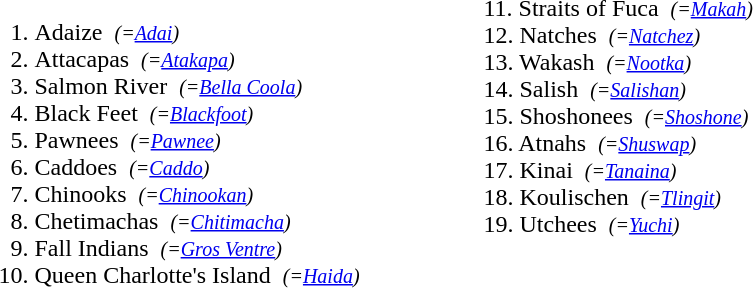<table>
<tr>
<td valign="top" width="65%"><br><ol><li>Adaize <em> <small>(=<a href='#'>Adai</a>)</small></em></li><li>Attacapas <em> <small>(=<a href='#'>Atakapa</a>)</small></em></li><li>Salmon River <em> <small>(=<a href='#'>Bella Coola</a>)</small></em></li><li>Black Feet <em> <small>(=<a href='#'>Blackfoot</a>)</small></em></li><li>Pawnees <em> <small>(=<a href='#'>Pawnee</a>)</small></em></li><li>Caddoes <em> <small>(=<a href='#'>Caddo</a>)</small></em></li><li>Chinooks <em> <small>(=<a href='#'>Chinookan</a>)</small></em></li><li>Chetimachas <em> <small>(=<a href='#'>Chitimacha</a>)</small></em></li><li>Fall Indians <em> <small>(=<a href='#'>Gros Ventre</a>)</small></em></li><li>Queen Charlotte's Island <em> <small>(=<a href='#'>Haida</a>)</small></em></li></ol></td>
<td valign="top"><br>11. Straits of Fuca <em> <small>(=<a href='#'>Makah</a>)</small></em> <br> 
12. Natches <em> <small>(=<a href='#'>Natchez</a>)</small></em> <br>
13. Wakash <em> <small>(=<a href='#'>Nootka</a>)</small></em> <br>
14. Salish <em> <small>(=<a href='#'>Salishan</a>)</small></em> <br>
15. Shoshonees <em> <small>(=<a href='#'>Shoshone</a>)</small></em> <br>
16. Atnahs <em> <small>(=<a href='#'>Shuswap</a>)</small></em> <br>
17. Kinai <em> <small>(=<a href='#'>Tanaina</a>)</small></em> <br>
18. Koulischen <em> <small>(=<a href='#'>Tlingit</a>)</small></em> <br>
19. Utchees <em> <small>(=<a href='#'>Yuchi</a>)</small></em></td>
</tr>
</table>
